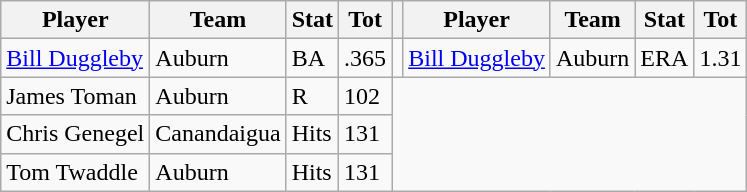<table class="wikitable">
<tr>
<th>Player</th>
<th>Team</th>
<th>Stat</th>
<th>Tot</th>
<th></th>
<th>Player</th>
<th>Team</th>
<th>Stat</th>
<th>Tot</th>
</tr>
<tr>
<td><a href='#'>Bill Duggleby</a></td>
<td>Auburn</td>
<td>BA</td>
<td>.365</td>
<td></td>
<td><a href='#'>Bill Duggleby</a></td>
<td>Auburn</td>
<td>ERA</td>
<td>1.31</td>
</tr>
<tr>
<td>James Toman</td>
<td>Auburn</td>
<td>R</td>
<td>102</td>
</tr>
<tr>
<td>Chris Genegel</td>
<td>Canandaigua</td>
<td>Hits</td>
<td>131</td>
</tr>
<tr>
<td>Tom Twaddle</td>
<td>Auburn</td>
<td>Hits</td>
<td>131</td>
</tr>
</table>
